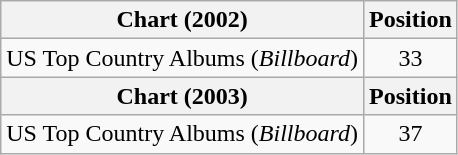<table class="wikitable">
<tr>
<th>Chart (2002)</th>
<th>Position</th>
</tr>
<tr>
<td>US Top Country Albums (<em>Billboard</em>)</td>
<td align="center">33</td>
</tr>
<tr>
<th>Chart (2003)</th>
<th>Position</th>
</tr>
<tr>
<td>US Top Country Albums (<em>Billboard</em>)</td>
<td align="center">37</td>
</tr>
</table>
